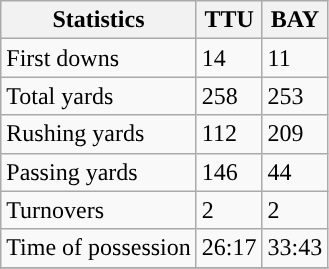<table class="wikitable" style="float: left;">
<tr>
<th>Statistics</th>
<th>TTU</th>
<th>BAY</th>
</tr>
<tr>
<td>First downs</td>
<td>14</td>
<td>11</td>
</tr>
<tr>
<td>Total yards</td>
<td>258</td>
<td>253</td>
</tr>
<tr>
<td>Rushing yards</td>
<td>112</td>
<td>209</td>
</tr>
<tr>
<td>Passing yards</td>
<td>146</td>
<td>44</td>
</tr>
<tr>
<td>Turnovers</td>
<td>2</td>
<td>2</td>
</tr>
<tr>
<td>Time of possession</td>
<td>26:17</td>
<td>33:43</td>
</tr>
<tr>
</tr>
</table>
